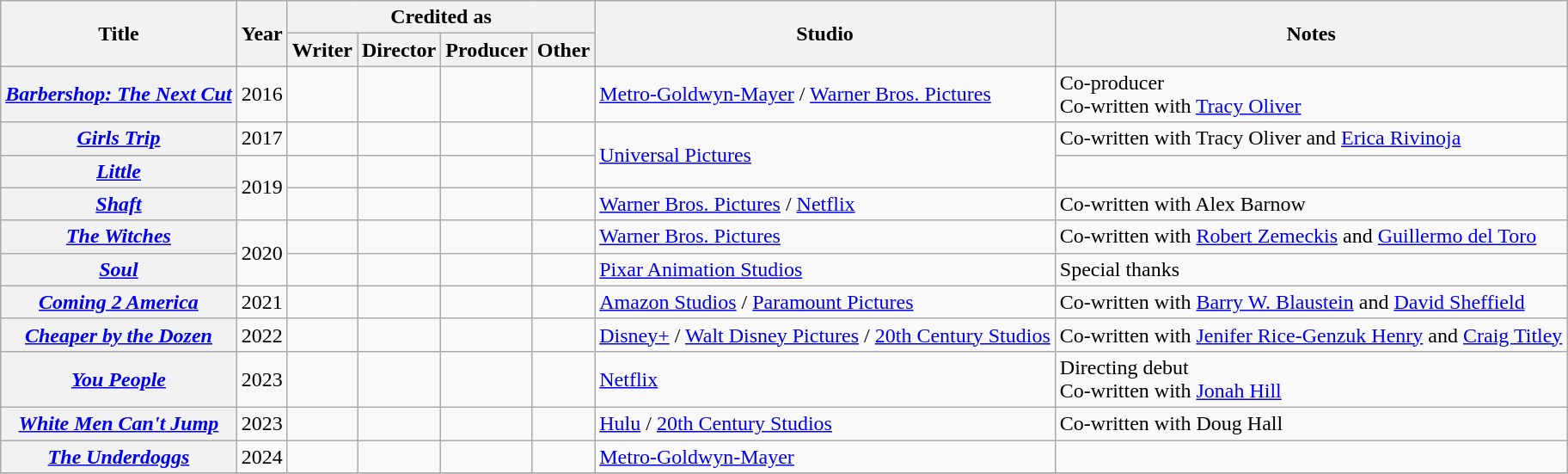<table class="wikitable plainrowheaders sortable">
<tr>
<th rowspan="2" scope="col">Title</th>
<th rowspan="2" scope="col">Year</th>
<th colspan="4" scope="col">Credited as</th>
<th rowspan="2" scope="col">Studio</th>
<th rowspan="2" scope="col" class="unsortable">Notes</th>
</tr>
<tr>
<th>Writer</th>
<th>Director</th>
<th>Producer</th>
<th>Other</th>
</tr>
<tr>
<th scope=row><em><a href='#'>Barbershop: The Next Cut</a></em></th>
<td>2016</td>
<td></td>
<td></td>
<td></td>
<td></td>
<td><a href='#'>Metro-Goldwyn-Mayer</a> / <a href='#'>Warner Bros. Pictures</a></td>
<td>Co-producer<br>Co-written with <a href='#'>Tracy Oliver</a></td>
</tr>
<tr>
<th scope=row><em><a href='#'>Girls Trip</a></em></th>
<td>2017</td>
<td></td>
<td></td>
<td></td>
<td></td>
<td rowspan="2"><a href='#'>Universal Pictures</a></td>
<td>Co-written with Tracy Oliver and <a href='#'>Erica Rivinoja</a></td>
</tr>
<tr>
<th scope=row><em><a href='#'>Little</a></em></th>
<td rowspan="2">2019</td>
<td></td>
<td></td>
<td></td>
<td></td>
<td></td>
</tr>
<tr>
<th scope=row><em><a href='#'>Shaft</a></em></th>
<td></td>
<td></td>
<td></td>
<td></td>
<td><a href='#'>Warner Bros. Pictures</a> / <a href='#'>Netflix</a></td>
<td>Co-written with Alex Barnow</td>
</tr>
<tr>
<th scope=row><em><a href='#'>The Witches</a></em></th>
<td rowspan="2">2020</td>
<td></td>
<td></td>
<td></td>
<td></td>
<td><a href='#'>Warner Bros. Pictures</a></td>
<td>Co-written with <a href='#'>Robert Zemeckis</a> and <a href='#'>Guillermo del Toro</a></td>
</tr>
<tr>
<th scope=row><em><a href='#'>Soul</a></em></th>
<td></td>
<td></td>
<td></td>
<td></td>
<td><a href='#'>Pixar Animation Studios</a></td>
<td>Special thanks</td>
</tr>
<tr>
<th scope=row><em><a href='#'>Coming 2 America</a></em></th>
<td>2021</td>
<td></td>
<td></td>
<td></td>
<td></td>
<td><a href='#'>Amazon Studios</a> / <a href='#'>Paramount Pictures</a></td>
<td>Co-written with <a href='#'>Barry W. Blaustein</a> and <a href='#'>David Sheffield</a></td>
</tr>
<tr>
<th scope=row><em><a href='#'>Cheaper by the Dozen</a></em></th>
<td>2022</td>
<td></td>
<td></td>
<td></td>
<td></td>
<td><a href='#'>Disney+</a> / <a href='#'>Walt Disney Pictures</a> / <a href='#'>20th Century Studios</a></td>
<td>Co-written with <a href='#'>Jenifer Rice-Genzuk Henry</a> and <a href='#'>Craig Titley</a></td>
</tr>
<tr>
<th scope=row><em><a href='#'>You People</a></em></th>
<td>2023</td>
<td></td>
<td></td>
<td></td>
<td></td>
<td><a href='#'>Netflix</a></td>
<td>Directing debut<br>Co-written with <a href='#'>Jonah Hill</a></td>
</tr>
<tr>
<th scope=row><em><a href='#'>White Men Can't Jump</a></em></th>
<td>2023</td>
<td></td>
<td></td>
<td></td>
<td></td>
<td><a href='#'>Hulu</a> / <a href='#'>20th Century Studios</a></td>
<td>Co-written with Doug Hall</td>
</tr>
<tr>
<th scope=row><em><a href='#'>The Underdoggs</a></em></th>
<td>2024</td>
<td></td>
<td></td>
<td></td>
<td></td>
<td><a href='#'>Metro-Goldwyn-Mayer</a></td>
<td></td>
</tr>
<tr>
</tr>
</table>
